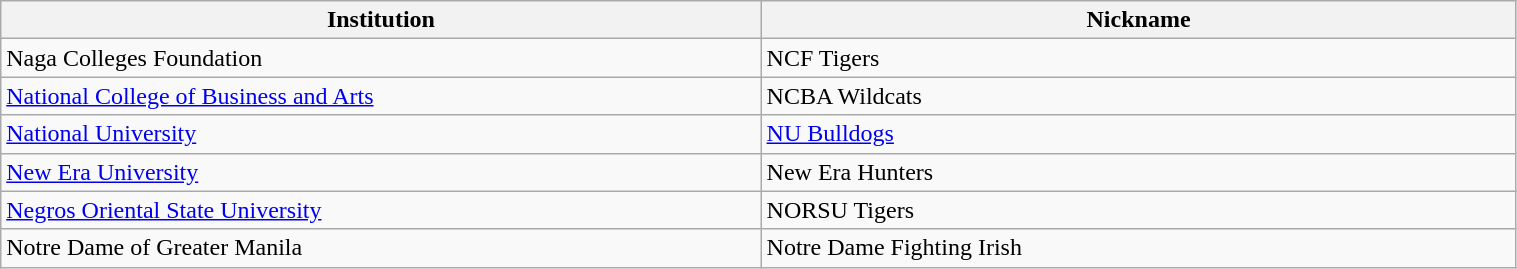<table class="wikitable" style="width: 80%">
<tr>
<th width=7%>Institution</th>
<th width=7%>Nickname</th>
</tr>
<tr>
<td>Naga Colleges Foundation</td>
<td>NCF Tigers</td>
</tr>
<tr>
<td><a href='#'>National College of Business and Arts</a></td>
<td>NCBA Wildcats</td>
</tr>
<tr>
<td><a href='#'>National University</a></td>
<td><a href='#'>NU Bulldogs</a></td>
</tr>
<tr>
<td><a href='#'>New Era University</a></td>
<td>New Era Hunters</td>
</tr>
<tr>
<td><a href='#'>Negros Oriental State University</a></td>
<td>NORSU Tigers</td>
</tr>
<tr>
<td>Notre Dame of Greater Manila</td>
<td>Notre Dame Fighting Irish</td>
</tr>
</table>
